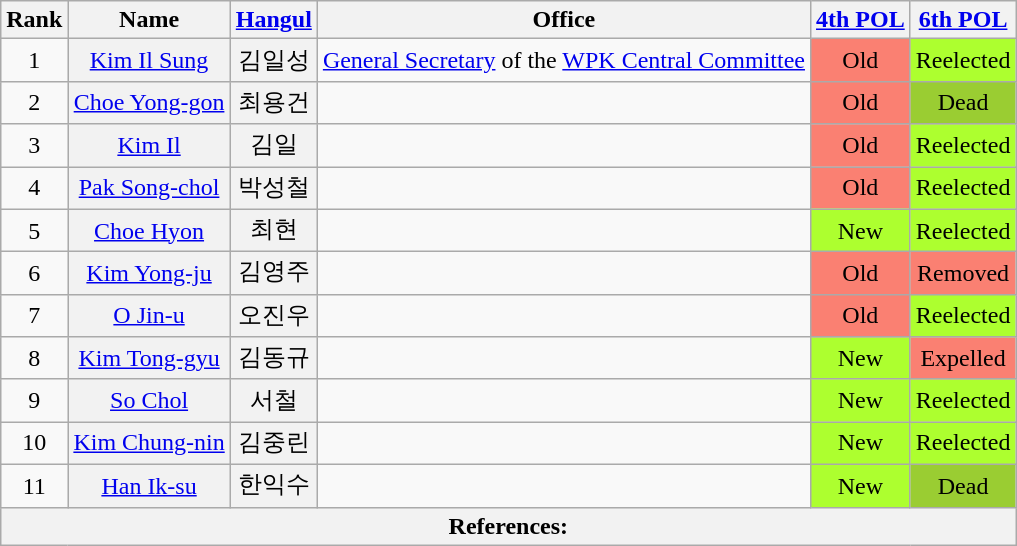<table class="wikitable sortable">
<tr>
<th>Rank</th>
<th>Name</th>
<th><a href='#'>Hangul</a></th>
<th>Office</th>
<th><a href='#'>4th POL</a></th>
<th><a href='#'>6th POL</a></th>
</tr>
<tr>
<td align="center">1</td>
<th align="center" scope="row" style="font-weight:normal;"><a href='#'>Kim Il Sung</a></th>
<th align="center" scope="row" style="font-weight:normal;">김일성</th>
<td><a href='#'>General Secretary</a> of the <a href='#'>WPK Central Committee</a></td>
<td style="background: Salmon" align="center">Old</td>
<td align="center" style="background: GreenYellow">Reelected</td>
</tr>
<tr>
<td align="center">2</td>
<th align="center" scope="row" style="font-weight:normal;"><a href='#'>Choe Yong-gon</a></th>
<th align="center" scope="row" style="font-weight:normal;">최용건</th>
<td></td>
<td style="background: Salmon" align="center">Old</td>
<td data-sort-value="1" align="center" style="background: YellowGreen">Dead</td>
</tr>
<tr>
<td align="center">3</td>
<th align="center" scope="row" style="font-weight:normal;"><a href='#'>Kim Il</a></th>
<th align="center" scope="row" style="font-weight:normal;">김일</th>
<td></td>
<td style="background: Salmon" align="center">Old</td>
<td align="center" style="background: GreenYellow">Reelected</td>
</tr>
<tr>
<td align="center">4</td>
<th align="center" scope="row" style="font-weight:normal;"><a href='#'>Pak Song-chol</a></th>
<th align="center" scope="row" style="font-weight:normal;">박성철</th>
<td></td>
<td style="background: Salmon" align="center">Old</td>
<td align="center" style="background: GreenYellow">Reelected</td>
</tr>
<tr>
<td align="center">5</td>
<th align="center" scope="row" style="font-weight:normal;"><a href='#'>Choe Hyon</a></th>
<th align="center" scope="row" style="font-weight:normal;">최현</th>
<td></td>
<td align="center" style="background: GreenYellow">New</td>
<td align="center" style="background: GreenYellow">Reelected</td>
</tr>
<tr>
<td align="center">6</td>
<th align="center" scope="row" style="font-weight:normal;"><a href='#'>Kim Yong-ju</a></th>
<th align="center" scope="row" style="font-weight:normal;">김영주</th>
<td></td>
<td style="background: Salmon" align="center">Old</td>
<td style="background: Salmon" align="center">Removed</td>
</tr>
<tr>
<td align="center">7</td>
<th align="center" scope="row" style="font-weight:normal;"><a href='#'>O Jin-u</a></th>
<th align="center" scope="row" style="font-weight:normal;">오진우</th>
<td></td>
<td style="background: Salmon" align="center">Old</td>
<td align="center" style="background: GreenYellow">Reelected</td>
</tr>
<tr>
<td align="center">8</td>
<th align="center" scope="row" style="font-weight:normal;"><a href='#'>Kim Tong-gyu</a></th>
<th align="center" scope="row" style="font-weight:normal;">김동규</th>
<td></td>
<td align="center" style="background: GreenYellow">New</td>
<td style="background: Salmon" align="center">Expelled</td>
</tr>
<tr>
<td align="center">9</td>
<th align="center" scope="row" style="font-weight:normal;"><a href='#'>So Chol</a></th>
<th align="center" scope="row" style="font-weight:normal;">서철</th>
<td></td>
<td align="center" style="background: GreenYellow">New</td>
<td align="center" style="background: GreenYellow">Reelected</td>
</tr>
<tr>
<td align="center">10</td>
<th align="center" scope="row" style="font-weight:normal;"><a href='#'>Kim Chung-nin</a></th>
<th align="center" scope="row" style="font-weight:normal;">김중린</th>
<td></td>
<td align="center" style="background: GreenYellow">New</td>
<td align="center" style="background: GreenYellow">Reelected</td>
</tr>
<tr>
<td align="center">11</td>
<th align="center" scope="row" style="font-weight:normal;"><a href='#'>Han Ik-su</a></th>
<th align="center" scope="row" style="font-weight:normal;">한익수</th>
<td></td>
<td align="center" style="background: GreenYellow">New</td>
<td data-sort-value="1" align="center" style="background: YellowGreen">Dead</td>
</tr>
<tr>
<th colspan="6" unsortable><strong>References:</strong><br></th>
</tr>
</table>
